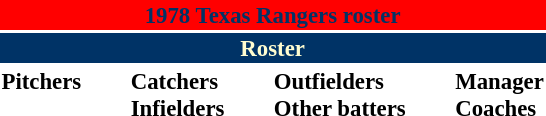<table class="toccolours" style="font-size: 95%;">
<tr>
<th colspan="10" style="background-color: red; color: #003366; text-align: center;">1978 Texas Rangers roster</th>
</tr>
<tr>
<td colspan="10" style="background-color: #003366; color: #FFFDD0; text-align: center;"><strong>Roster</strong></td>
</tr>
<tr>
<td valign="top"><strong>Pitchers</strong><br>











</td>
<td width="25px"></td>
<td valign="top"><strong>Catchers</strong><br>


<strong>Infielders</strong>











</td>
<td width="25px"></td>
<td valign="top"><strong>Outfielders</strong><br>







<strong>Other batters</strong>
</td>
<td width="25px"></td>
<td valign="top"><strong>Manager</strong><br>

<strong>Coaches</strong>




</td>
</tr>
<tr>
</tr>
</table>
